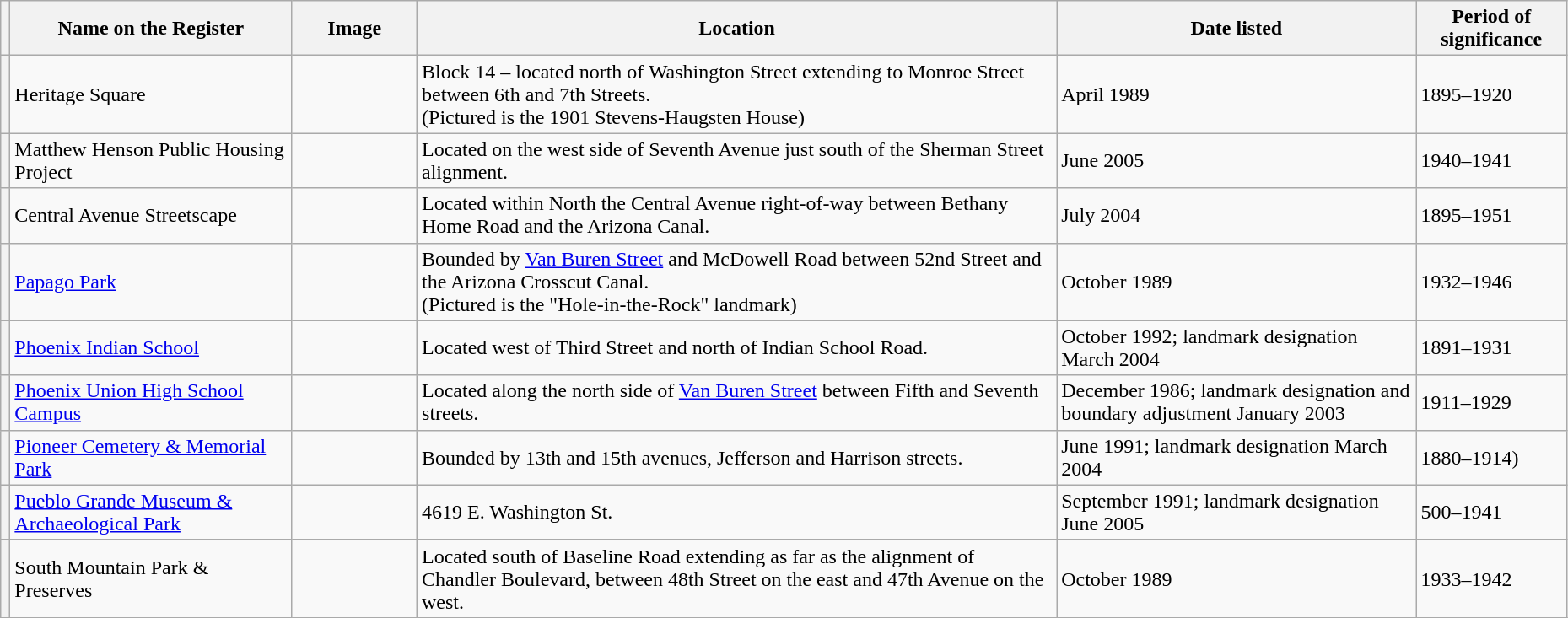<table class="wikitable sortable" style="width:98%">
<tr>
<th></th>
<th width = 18%>Name on the Register</th>
<th width = 8% class="unsortable">Image</th>
<th>Location</th>
<th>Date listed</th>
<th class="unsortable">Period of significance</th>
</tr>
<tr ->
<th></th>
<td>Heritage Square</td>
<td></td>
<td>Block 14 – located north of Washington Street extending to Monroe Street between 6th and 7th Streets.<br> (Pictured is the 1901 Stevens-Haugsten House)</td>
<td>April 1989</td>
<td>1895–1920</td>
</tr>
<tr ->
<th></th>
<td>Matthew Henson Public Housing Project</td>
<td></td>
<td>Located on the west side of Seventh Avenue just south of the Sherman Street alignment.</td>
<td>June 2005</td>
<td>1940–1941</td>
</tr>
<tr ->
<th></th>
<td>Central Avenue Streetscape</td>
<td></td>
<td>Located within North the Central Avenue right-of-way between Bethany Home Road and the Arizona Canal.</td>
<td>July 2004</td>
<td>1895–1951</td>
</tr>
<tr ->
<th></th>
<td><a href='#'>Papago Park</a></td>
<td></td>
<td>Bounded by <a href='#'>Van Buren Street</a> and McDowell Road between 52nd Street and the Arizona Crosscut Canal.<br> (Pictured is the "Hole-in-the-Rock" landmark)</td>
<td>October 1989</td>
<td>1932–1946</td>
</tr>
<tr ->
<th></th>
<td><a href='#'>Phoenix Indian School</a></td>
<td></td>
<td>Located west of Third Street and north of Indian School Road.</td>
<td>October 1992; landmark designation March 2004</td>
<td>1891–1931</td>
</tr>
<tr ->
<th></th>
<td><a href='#'>Phoenix Union High School Campus</a></td>
<td></td>
<td>Located along the north side of <a href='#'>Van Buren Street</a> between Fifth and Seventh streets.</td>
<td>December 1986; landmark designation and boundary adjustment  January 2003</td>
<td>1911–1929</td>
</tr>
<tr ->
<th></th>
<td><a href='#'>Pioneer Cemetery & Memorial Park</a></td>
<td></td>
<td>Bounded by 13th and 15th avenues, Jefferson and Harrison streets.</td>
<td>June 1991; landmark designation March 2004</td>
<td>1880–1914)</td>
</tr>
<tr ->
<th></th>
<td><a href='#'>Pueblo Grande Museum & Archaeological Park</a></td>
<td></td>
<td>4619 E. Washington St.</td>
<td>September 1991; landmark designation June 2005</td>
<td>500–1941</td>
</tr>
<tr ->
<th></th>
<td>South Mountain Park & Preserves</td>
<td></td>
<td>Located south of Baseline Road extending as far as the alignment of Chandler Boulevard, between 48th Street on the east and 47th Avenue on the west.</td>
<td>October 1989</td>
<td>1933–1942</td>
</tr>
<tr ->
</tr>
</table>
